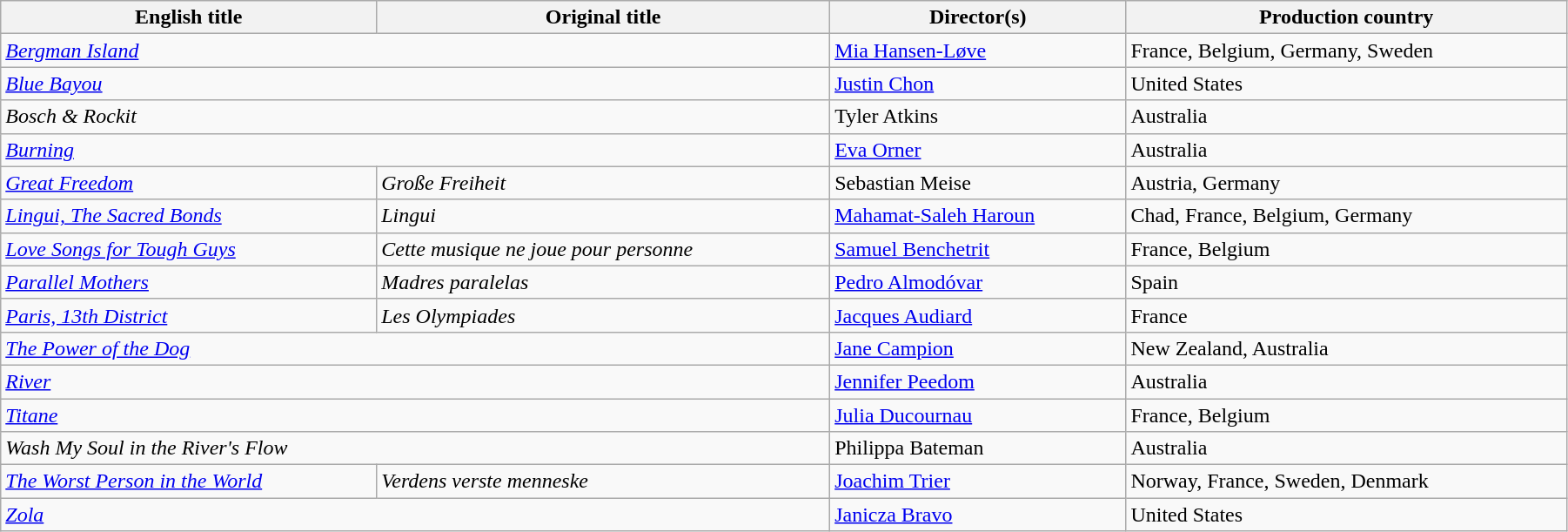<table class="wikitable" style="width:95%; margin-bottom:2px">
<tr>
<th>English title</th>
<th>Original title</th>
<th>Director(s)</th>
<th>Production country</th>
</tr>
<tr>
<td colspan="2"><em><a href='#'>Bergman Island</a></em></td>
<td><a href='#'>Mia Hansen-Løve</a></td>
<td>France, Belgium, Germany, Sweden</td>
</tr>
<tr>
<td colspan="2"><em><a href='#'>Blue Bayou</a></em></td>
<td><a href='#'>Justin Chon</a></td>
<td>United States</td>
</tr>
<tr>
<td colspan="2"><em>Bosch & Rockit</em></td>
<td>Tyler Atkins</td>
<td>Australia</td>
</tr>
<tr>
<td colspan="2"><em><a href='#'>Burning</a></em></td>
<td><a href='#'>Eva Orner</a></td>
<td>Australia</td>
</tr>
<tr>
<td><em><a href='#'>Great Freedom</a></em></td>
<td><em>Große Freiheit</em></td>
<td>Sebastian Meise</td>
<td>Austria, Germany</td>
</tr>
<tr>
<td><em><a href='#'>Lingui, The Sacred Bonds</a></em></td>
<td><em>Lingui</em></td>
<td><a href='#'>Mahamat-Saleh Haroun</a></td>
<td>Chad, France, Belgium, Germany</td>
</tr>
<tr>
<td><em><a href='#'>Love Songs for Tough Guys</a></em></td>
<td><em>Cette musique ne joue pour personne</em></td>
<td><a href='#'>Samuel Benchetrit</a></td>
<td>France, Belgium</td>
</tr>
<tr>
<td><em><a href='#'>Parallel Mothers</a></em></td>
<td><em>Madres paralelas</em></td>
<td><a href='#'>Pedro Almodóvar</a></td>
<td>Spain</td>
</tr>
<tr>
<td><em><a href='#'>Paris, 13th District</a></em></td>
<td><em>Les Olympiades</em></td>
<td><a href='#'>Jacques Audiard</a></td>
<td>France</td>
</tr>
<tr>
<td colspan="2"><em><a href='#'>The Power of the Dog</a></em></td>
<td><a href='#'>Jane Campion</a></td>
<td>New Zealand, Australia</td>
</tr>
<tr>
<td colspan="2"><em><a href='#'>River</a></em></td>
<td><a href='#'>Jennifer Peedom</a></td>
<td>Australia</td>
</tr>
<tr>
<td colspan="2"><em><a href='#'>Titane</a></em></td>
<td><a href='#'>Julia Ducournau</a></td>
<td>France, Belgium</td>
</tr>
<tr>
<td colspan="2"><em>Wash My Soul in the River's Flow</em></td>
<td>Philippa Bateman</td>
<td>Australia</td>
</tr>
<tr>
<td><em><a href='#'>The Worst Person in the World</a></em></td>
<td><em>Verdens verste menneske</em></td>
<td><a href='#'>Joachim Trier</a></td>
<td>Norway, France, Sweden, Denmark</td>
</tr>
<tr>
<td colspan="2"><em><a href='#'>Zola</a></em></td>
<td><a href='#'>Janicza Bravo</a></td>
<td>United States</td>
</tr>
</table>
